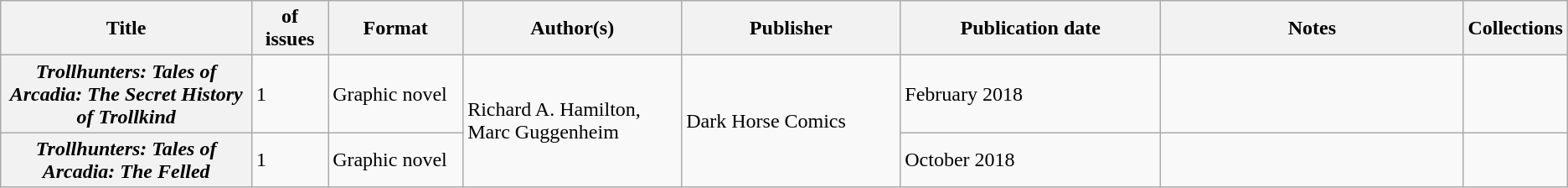<table class="wikitable">
<tr>
<th>Title</th>
<th style="width:40pt"> of issues</th>
<th style="width:75pt">Format</th>
<th style="width:125pt">Author(s)</th>
<th style="width:125pt">Publisher</th>
<th style="width:150pt">Publication date</th>
<th style="width:175pt">Notes</th>
<th>Collections</th>
</tr>
<tr>
<th><em>Trollhunters: Tales of Arcadia: The Secret History of Trollkind</em></th>
<td>1</td>
<td>Graphic novel</td>
<td rowspan="2">Richard A. Hamilton, Marc Guggenheim</td>
<td rowspan="2">Dark Horse Comics</td>
<td>February 2018</td>
<td></td>
<td></td>
</tr>
<tr>
<th><em>Trollhunters: Tales of Arcadia: The Felled</em></th>
<td>1</td>
<td>Graphic novel</td>
<td>October 2018</td>
<td></td>
<td></td>
</tr>
</table>
